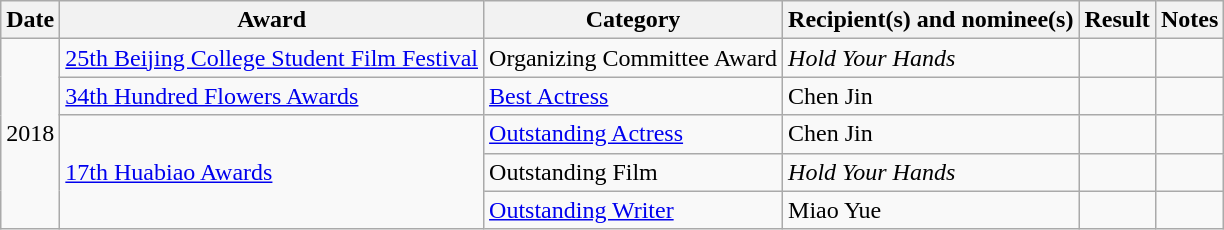<table class="wikitable">
<tr>
<th>Date</th>
<th>Award</th>
<th>Category</th>
<th>Recipient(s) and nominee(s)</th>
<th>Result</th>
<th>Notes</th>
</tr>
<tr>
<td rowspan="5">2018</td>
<td><a href='#'>25th Beijing College Student Film Festival</a></td>
<td>Organizing Committee Award</td>
<td><em>Hold Your Hands</em></td>
<td></td>
<td></td>
</tr>
<tr>
<td><a href='#'>34th Hundred Flowers Awards</a></td>
<td><a href='#'>Best Actress</a></td>
<td>Chen Jin</td>
<td></td>
<td></td>
</tr>
<tr>
<td rowspan=3><a href='#'>17th Huabiao Awards</a></td>
<td><a href='#'>Outstanding Actress</a></td>
<td>Chen Jin</td>
<td></td>
<td></td>
</tr>
<tr>
<td>Outstanding Film</td>
<td><em>Hold Your Hands</em></td>
<td></td>
<td></td>
</tr>
<tr>
<td><a href='#'>Outstanding Writer</a></td>
<td>Miao Yue</td>
<td></td>
<td></td>
</tr>
</table>
